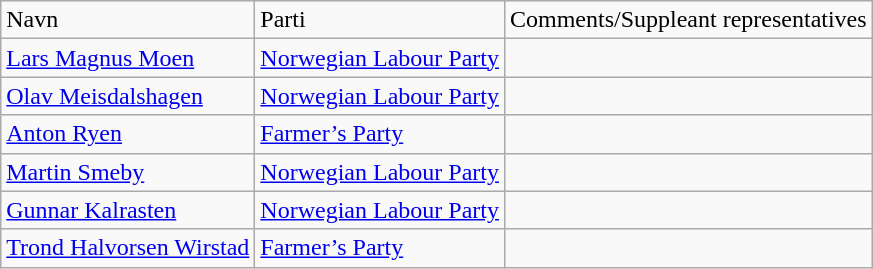<table class="wikitable">
<tr>
<td>Navn</td>
<td>Parti</td>
<td>Comments/Suppleant representatives</td>
</tr>
<tr>
<td><a href='#'>Lars Magnus Moen</a></td>
<td><a href='#'>Norwegian Labour Party</a></td>
<td></td>
</tr>
<tr>
<td><a href='#'>Olav Meisdalshagen</a></td>
<td><a href='#'>Norwegian Labour Party</a></td>
<td></td>
</tr>
<tr>
<td><a href='#'>Anton Ryen</a></td>
<td><a href='#'>Farmer’s Party</a></td>
<td></td>
</tr>
<tr>
<td><a href='#'>Martin Smeby</a></td>
<td><a href='#'>Norwegian Labour Party</a></td>
<td></td>
</tr>
<tr>
<td><a href='#'>Gunnar Kalrasten</a></td>
<td><a href='#'>Norwegian Labour Party</a></td>
<td></td>
</tr>
<tr>
<td><a href='#'>Trond Halvorsen Wirstad</a></td>
<td><a href='#'>Farmer’s Party</a></td>
<td></td>
</tr>
</table>
